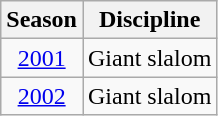<table class=wikitable style="text-align:center">
<tr>
<th>Season</th>
<th>Discipline</th>
</tr>
<tr>
<td><a href='#'>2001</a></td>
<td>Giant slalom</td>
</tr>
<tr>
<td><a href='#'>2002</a></td>
<td>Giant slalom</td>
</tr>
</table>
